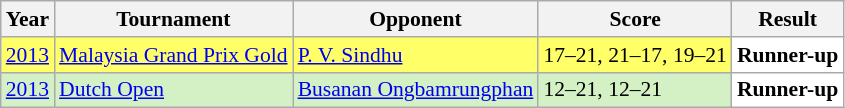<table class="sortable wikitable" style="font-size: 90%;">
<tr>
<th>Year</th>
<th>Tournament</th>
<th>Opponent</th>
<th>Score</th>
<th>Result</th>
</tr>
<tr style="background:#FFFF67">
<td align="center"><a href='#'>2013</a></td>
<td align="left"><a href='#'>Malaysia Grand Prix Gold</a></td>
<td align="left"> <a href='#'>P. V. Sindhu</a></td>
<td align="left">17–21, 21–17, 19–21</td>
<td style="text-align:left; background:white"> <strong>Runner-up</strong></td>
</tr>
<tr style="background:#D4F1C5">
<td align="center"><a href='#'>2013</a></td>
<td align="left"><a href='#'>Dutch Open</a></td>
<td align="left"> <a href='#'>Busanan Ongbamrungphan</a></td>
<td align="left">12–21, 12–21</td>
<td style="text-align:left; background:white"> <strong>Runner-up</strong></td>
</tr>
</table>
